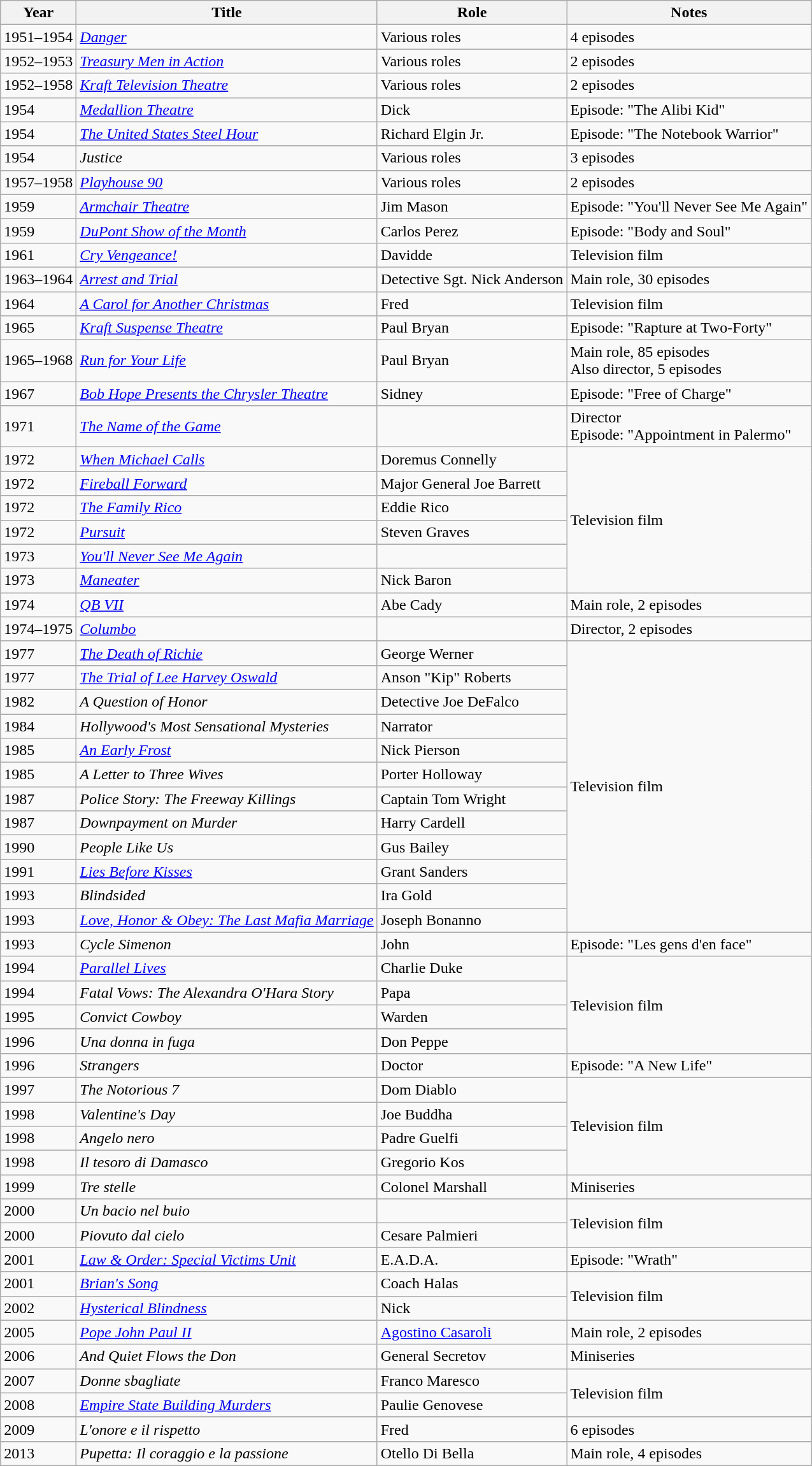<table class="wikitable sortable">
<tr>
<th>Year</th>
<th>Title</th>
<th>Role</th>
<th class="unsortable">Notes</th>
</tr>
<tr>
<td>1951–1954</td>
<td><em><a href='#'>Danger</a></em></td>
<td>Various roles</td>
<td>4 episodes</td>
</tr>
<tr>
<td>1952–1953</td>
<td><em><a href='#'>Treasury Men in Action</a></em></td>
<td>Various roles</td>
<td>2 episodes</td>
</tr>
<tr>
<td>1952–1958</td>
<td><em><a href='#'>Kraft Television Theatre</a></em></td>
<td>Various roles</td>
<td>2 episodes</td>
</tr>
<tr>
<td>1954</td>
<td><em><a href='#'>Medallion Theatre</a></em></td>
<td>Dick</td>
<td>Episode: "The Alibi Kid"</td>
</tr>
<tr>
<td>1954</td>
<td><em><a href='#'>The United States Steel Hour</a></em></td>
<td>Richard Elgin Jr.</td>
<td>Episode: "The Notebook Warrior"</td>
</tr>
<tr>
<td>1954</td>
<td><em>Justice</em></td>
<td>Various roles</td>
<td>3 episodes</td>
</tr>
<tr>
<td>1957–1958</td>
<td><em><a href='#'>Playhouse 90</a></em></td>
<td>Various roles</td>
<td>2 episodes</td>
</tr>
<tr>
<td>1959</td>
<td><em><a href='#'>Armchair Theatre</a></em></td>
<td>Jim Mason</td>
<td>Episode: "You'll Never See Me Again"</td>
</tr>
<tr>
<td>1959</td>
<td><em><a href='#'>DuPont Show of the Month</a></em></td>
<td>Carlos Perez</td>
<td>Episode: "Body and Soul"</td>
</tr>
<tr>
<td>1961</td>
<td><em><a href='#'>Cry Vengeance!</a></em></td>
<td>Davidde</td>
<td>Television film</td>
</tr>
<tr>
<td>1963–1964</td>
<td><em><a href='#'>Arrest and Trial</a></em></td>
<td>Detective Sgt. Nick Anderson</td>
<td>Main role, 30 episodes</td>
</tr>
<tr>
<td>1964</td>
<td><em><a href='#'>A Carol for Another Christmas</a></em></td>
<td>Fred</td>
<td>Television film</td>
</tr>
<tr>
<td>1965</td>
<td><em><a href='#'>Kraft Suspense Theatre</a></em></td>
<td>Paul Bryan</td>
<td>Episode: "Rapture at Two-Forty"</td>
</tr>
<tr>
<td>1965–1968</td>
<td><em><a href='#'>Run for Your Life</a></em></td>
<td>Paul Bryan</td>
<td>Main role, 85 episodes<br>Also director, 5 episodes</td>
</tr>
<tr>
<td>1967</td>
<td><em><a href='#'>Bob Hope Presents the Chrysler Theatre</a></em></td>
<td>Sidney</td>
<td>Episode: "Free of Charge"</td>
</tr>
<tr>
<td>1971</td>
<td><em><a href='#'>The Name of the Game</a></em></td>
<td></td>
<td>Director<br>Episode: "Appointment in Palermo"</td>
</tr>
<tr>
<td>1972</td>
<td><em><a href='#'>When Michael Calls</a></em></td>
<td>Doremus Connelly</td>
<td rowspan="6">Television film</td>
</tr>
<tr>
<td>1972</td>
<td><em><a href='#'>Fireball Forward</a></em></td>
<td>Major General Joe Barrett</td>
</tr>
<tr>
<td>1972</td>
<td><em><a href='#'>The Family Rico</a></em></td>
<td>Eddie Rico</td>
</tr>
<tr>
<td>1972</td>
<td><em><a href='#'>Pursuit</a></em></td>
<td>Steven Graves</td>
</tr>
<tr>
<td>1973</td>
<td><em><a href='#'>You'll Never See Me Again</a></em></td>
<td></td>
</tr>
<tr>
<td>1973</td>
<td><em><a href='#'>Maneater</a></em></td>
<td>Nick Baron</td>
</tr>
<tr>
<td>1974</td>
<td><em><a href='#'>QB VII</a></em></td>
<td>Abe Cady</td>
<td>Main role, 2 episodes</td>
</tr>
<tr>
<td>1974–1975</td>
<td><em><a href='#'>Columbo</a></em></td>
<td></td>
<td>Director, 2 episodes</td>
</tr>
<tr>
<td>1977</td>
<td><em><a href='#'>The Death of Richie</a></em></td>
<td>George Werner</td>
<td rowspan="12">Television film</td>
</tr>
<tr>
<td>1977</td>
<td><em><a href='#'>The Trial of Lee Harvey Oswald</a></em></td>
<td>Anson "Kip" Roberts</td>
</tr>
<tr>
<td>1982</td>
<td><em>A Question of Honor</em></td>
<td>Detective Joe DeFalco</td>
</tr>
<tr>
<td>1984</td>
<td><em>Hollywood's Most Sensational Mysteries</em></td>
<td>Narrator</td>
</tr>
<tr>
<td>1985</td>
<td><em><a href='#'>An Early Frost</a></em></td>
<td>Nick Pierson</td>
</tr>
<tr>
<td>1985</td>
<td><em>A Letter to Three Wives</em></td>
<td>Porter Holloway</td>
</tr>
<tr>
<td>1987</td>
<td><em>Police Story: The Freeway Killings</em></td>
<td>Captain Tom Wright</td>
</tr>
<tr>
<td>1987</td>
<td><em>Downpayment on Murder</em></td>
<td>Harry Cardell</td>
</tr>
<tr>
<td>1990</td>
<td><em>People Like Us</em></td>
<td>Gus Bailey</td>
</tr>
<tr>
<td>1991</td>
<td><em><a href='#'>Lies Before Kisses</a></em></td>
<td>Grant Sanders</td>
</tr>
<tr>
<td>1993</td>
<td><em>Blindsided</em></td>
<td>Ira Gold</td>
</tr>
<tr>
<td>1993</td>
<td><em><a href='#'>Love, Honor & Obey: The Last Mafia Marriage</a></em></td>
<td>Joseph Bonanno</td>
</tr>
<tr>
<td>1993</td>
<td><em>Cycle Simenon</em></td>
<td>John</td>
<td>Episode: "Les gens d'en face"</td>
</tr>
<tr>
<td>1994</td>
<td><em><a href='#'>Parallel Lives</a></em></td>
<td>Charlie Duke</td>
<td rowspan="4">Television film</td>
</tr>
<tr>
<td>1994</td>
<td><em>Fatal Vows: The Alexandra O'Hara Story</em></td>
<td>Papa</td>
</tr>
<tr>
<td>1995</td>
<td><em>Convict Cowboy</em></td>
<td>Warden</td>
</tr>
<tr>
<td>1996</td>
<td><em>Una donna in fuga</em></td>
<td>Don Peppe</td>
</tr>
<tr>
<td>1996</td>
<td><em>Strangers</em></td>
<td>Doctor</td>
<td>Episode: "A New Life"</td>
</tr>
<tr>
<td>1997</td>
<td><em>The Notorious 7</em></td>
<td>Dom Diablo</td>
<td rowspan="4">Television film</td>
</tr>
<tr>
<td>1998</td>
<td><em>Valentine's Day</em></td>
<td>Joe Buddha</td>
</tr>
<tr>
<td>1998</td>
<td><em>Angelo nero</em></td>
<td>Padre Guelfi</td>
</tr>
<tr>
<td>1998</td>
<td><em>Il tesoro di Damasco</em></td>
<td>Gregorio Kos</td>
</tr>
<tr>
<td>1999</td>
<td><em>Tre stelle</em></td>
<td>Colonel Marshall</td>
<td>Miniseries</td>
</tr>
<tr>
<td>2000</td>
<td><em>Un bacio nel buio</em></td>
<td></td>
<td rowspan="2">Television film</td>
</tr>
<tr>
<td>2000</td>
<td><em>Piovuto dal cielo</em></td>
<td>Cesare Palmieri</td>
</tr>
<tr>
<td>2001</td>
<td><em><a href='#'>Law & Order: Special Victims Unit</a></em></td>
<td>E.A.D.A.</td>
<td>Episode: "Wrath"</td>
</tr>
<tr>
<td>2001</td>
<td><em><a href='#'>Brian's Song</a></em></td>
<td>Coach Halas</td>
<td rowspan="2">Television film</td>
</tr>
<tr>
<td>2002</td>
<td><em><a href='#'>Hysterical Blindness</a></em></td>
<td>Nick</td>
</tr>
<tr>
<td>2005</td>
<td><em><a href='#'>Pope John Paul II</a></em></td>
<td><a href='#'>Agostino Casaroli</a></td>
<td>Main role, 2 episodes</td>
</tr>
<tr>
<td>2006</td>
<td><em>And Quiet Flows the Don</em></td>
<td>General Secretov</td>
<td>Miniseries</td>
</tr>
<tr>
<td>2007</td>
<td><em>Donne sbagliate</em></td>
<td>Franco Maresco</td>
<td rowspan="2">Television film</td>
</tr>
<tr>
<td>2008</td>
<td><em><a href='#'>Empire State Building Murders</a></em></td>
<td>Paulie Genovese</td>
</tr>
<tr>
<td>2009</td>
<td><em>L'onore e il rispetto</em></td>
<td>Fred</td>
<td>6 episodes</td>
</tr>
<tr>
<td>2013</td>
<td><em>Pupetta: Il coraggio e la passione</em></td>
<td>Otello Di Bella</td>
<td>Main role, 4 episodes</td>
</tr>
</table>
